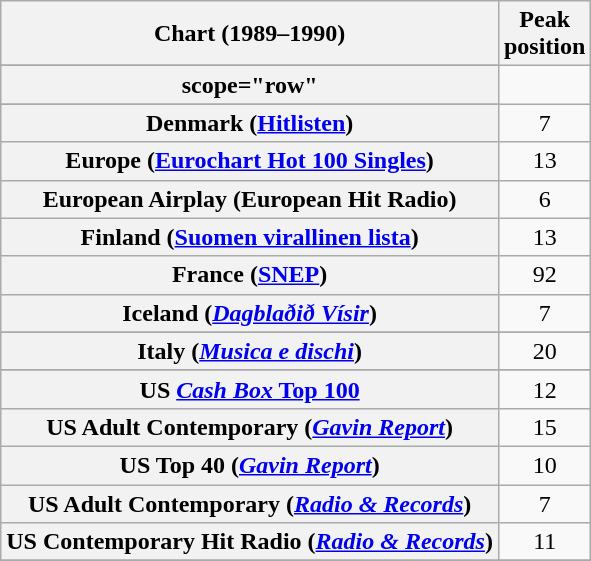<table class="wikitable sortable plainrowheaders" style="text-align:center">
<tr>
<th scope="col">Chart (1989–1990)</th>
<th scope="col">Peak<br>position</th>
</tr>
<tr>
</tr>
<tr>
</tr>
<tr>
<th>scope="row"</th>
</tr>
<tr>
</tr>
<tr>
<th scope="row">Denmark (<a href='#'>Hitlisten</a>)</th>
<td>7</td>
</tr>
<tr>
<th scope="row">Europe (<a href='#'>Eurochart Hot 100 Singles</a>)</th>
<td>13</td>
</tr>
<tr>
<th scope="row">European Airplay (European Hit Radio)</th>
<td>6</td>
</tr>
<tr>
<th scope="row">Finland (<a href='#'>Suomen virallinen lista</a>)</th>
<td>13</td>
</tr>
<tr>
<th scope="row">France (<a href='#'>SNEP</a>)</th>
<td>92</td>
</tr>
<tr>
<th scope="row">Iceland (<em><a href='#'>Dagblaðið Vísir</a></em>)</th>
<td align="center">7</td>
</tr>
<tr>
</tr>
<tr>
<th scope="row">Italy (<em><a href='#'>Musica e dischi</a></em>)</th>
<td>20</td>
</tr>
<tr>
</tr>
<tr>
</tr>
<tr>
</tr>
<tr>
</tr>
<tr>
</tr>
<tr>
</tr>
<tr>
</tr>
<tr>
</tr>
<tr>
<th scope="row">US <a href='#'><em>Cash Box</em> Top 100</a></th>
<td>12</td>
</tr>
<tr>
<th scope="row">US Adult Contemporary (<em><a href='#'>Gavin Report</a></em>)</th>
<td>15</td>
</tr>
<tr>
<th scope="row">US Top 40 (<em><a href='#'>Gavin Report</a></em>)</th>
<td>10</td>
</tr>
<tr>
<th scope="row">US Adult Contemporary (<em><a href='#'>Radio & Records</a></em>)</th>
<td>7</td>
</tr>
<tr>
<th scope="row">US Contemporary Hit Radio (<em><a href='#'>Radio & Records</a></em>)</th>
<td>11</td>
</tr>
<tr>
</tr>
</table>
